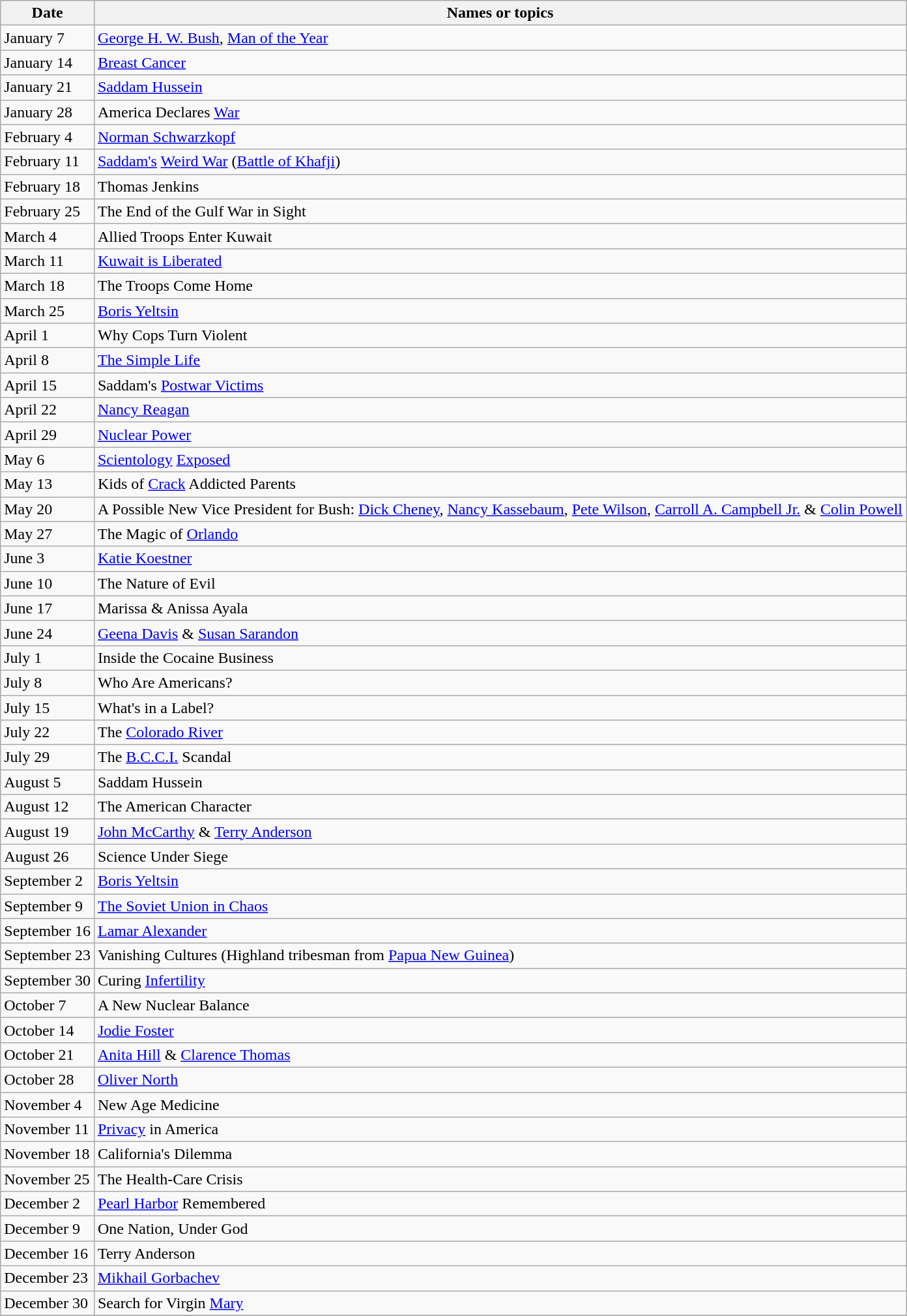<table class="wikitable">
<tr>
<th>Date</th>
<th>Names or topics</th>
</tr>
<tr>
<td>January 7</td>
<td><a href='#'>George H. W. Bush</a>, <a href='#'>Man of the Year</a></td>
</tr>
<tr>
<td>January 14</td>
<td><a href='#'>Breast Cancer</a></td>
</tr>
<tr>
<td>January 21</td>
<td><a href='#'>Saddam Hussein</a></td>
</tr>
<tr>
<td>January 28</td>
<td>America Declares <a href='#'>War</a></td>
</tr>
<tr>
<td>February 4</td>
<td><a href='#'>Norman Schwarzkopf</a></td>
</tr>
<tr>
<td>February 11</td>
<td><a href='#'>Saddam's</a> <a href='#'>Weird War</a> (<a href='#'>Battle of Khafji</a>)</td>
</tr>
<tr>
<td>February 18</td>
<td>Thomas Jenkins</td>
</tr>
<tr>
<td>February 25</td>
<td>The End of the Gulf War in Sight</td>
</tr>
<tr>
<td>March 4</td>
<td>Allied Troops Enter Kuwait</td>
</tr>
<tr>
<td>March 11</td>
<td><a href='#'>Kuwait is Liberated</a></td>
</tr>
<tr>
<td>March 18</td>
<td>The Troops Come Home</td>
</tr>
<tr>
<td>March 25</td>
<td><a href='#'>Boris Yeltsin</a></td>
</tr>
<tr>
<td>April 1</td>
<td>Why Cops Turn Violent</td>
</tr>
<tr>
<td>April 8</td>
<td><a href='#'>The Simple Life</a></td>
</tr>
<tr>
<td>April 15</td>
<td>Saddam's <a href='#'>Postwar Victims</a></td>
</tr>
<tr>
<td>April 22</td>
<td><a href='#'>Nancy Reagan</a></td>
</tr>
<tr>
<td>April 29</td>
<td><a href='#'>Nuclear Power</a></td>
</tr>
<tr>
<td>May 6</td>
<td><a href='#'>Scientology</a> <a href='#'>Exposed</a></td>
</tr>
<tr>
<td>May 13</td>
<td>Kids of <a href='#'>Crack</a> Addicted Parents</td>
</tr>
<tr>
<td>May 20</td>
<td>A Possible New Vice President for Bush: <a href='#'>Dick Cheney</a>, <a href='#'>Nancy Kassebaum</a>, <a href='#'>Pete Wilson</a>, <a href='#'>Carroll A. Campbell Jr.</a> & <a href='#'>Colin Powell</a></td>
</tr>
<tr>
<td>May 27</td>
<td>The Magic of <a href='#'>Orlando</a></td>
</tr>
<tr>
<td>June 3</td>
<td><a href='#'>Katie Koestner</a></td>
</tr>
<tr>
<td>June 10</td>
<td>The Nature of Evil</td>
</tr>
<tr>
<td>June 17</td>
<td>Marissa & Anissa Ayala</td>
</tr>
<tr>
<td>June 24</td>
<td><a href='#'>Geena Davis</a> & <a href='#'>Susan Sarandon</a></td>
</tr>
<tr>
<td>July 1</td>
<td>Inside the Cocaine Business</td>
</tr>
<tr>
<td>July 8</td>
<td>Who Are Americans?</td>
</tr>
<tr>
<td>July 15</td>
<td>What's in a Label?</td>
</tr>
<tr>
<td>July 22</td>
<td>The <a href='#'>Colorado River</a></td>
</tr>
<tr>
<td>July 29</td>
<td>The <a href='#'>B.C.C.I.</a> Scandal</td>
</tr>
<tr>
<td>August 5</td>
<td>Saddam Hussein</td>
</tr>
<tr>
<td>August 12</td>
<td>The American Character</td>
</tr>
<tr>
<td>August 19</td>
<td><a href='#'>John McCarthy</a> & <a href='#'>Terry Anderson</a></td>
</tr>
<tr>
<td>August 26</td>
<td>Science Under Siege</td>
</tr>
<tr>
<td>September 2</td>
<td><a href='#'>Boris Yeltsin</a></td>
</tr>
<tr>
<td>September 9</td>
<td><a href='#'>The Soviet Union in Chaos</a></td>
</tr>
<tr>
<td>September 16</td>
<td><a href='#'>Lamar Alexander</a></td>
</tr>
<tr>
<td>September 23</td>
<td>Vanishing Cultures (Highland tribesman from <a href='#'>Papua New Guinea</a>)</td>
</tr>
<tr>
<td>September 30</td>
<td>Curing <a href='#'>Infertility</a></td>
</tr>
<tr>
<td>October 7</td>
<td>A New Nuclear Balance</td>
</tr>
<tr>
<td>October 14</td>
<td><a href='#'>Jodie Foster</a></td>
</tr>
<tr>
<td>October 21</td>
<td><a href='#'>Anita Hill</a> & <a href='#'>Clarence Thomas</a></td>
</tr>
<tr>
<td>October 28</td>
<td><a href='#'>Oliver North</a></td>
</tr>
<tr>
<td>November 4</td>
<td>New Age Medicine</td>
</tr>
<tr>
<td>November 11</td>
<td><a href='#'>Privacy</a> in America</td>
</tr>
<tr>
<td>November 18</td>
<td>California's Dilemma</td>
</tr>
<tr>
<td>November 25</td>
<td>The Health-Care Crisis</td>
</tr>
<tr>
<td>December 2</td>
<td><a href='#'>Pearl Harbor</a> Remembered</td>
</tr>
<tr>
<td>December 9</td>
<td>One Nation, Under God</td>
</tr>
<tr>
<td>December 16</td>
<td>Terry Anderson</td>
</tr>
<tr>
<td>December 23</td>
<td><a href='#'>Mikhail Gorbachev</a></td>
</tr>
<tr>
<td>December 30</td>
<td>Search for Virgin <a href='#'>Mary</a></td>
</tr>
<tr>
</tr>
</table>
